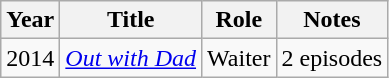<table class="wikitable sortable">
<tr>
<th>Year</th>
<th>Title</th>
<th>Role</th>
<th class="unsortable">Notes</th>
</tr>
<tr>
<td>2014</td>
<td><a href='#'><em>Out with Dad</em></a></td>
<td>Waiter</td>
<td>2 episodes</td>
</tr>
</table>
